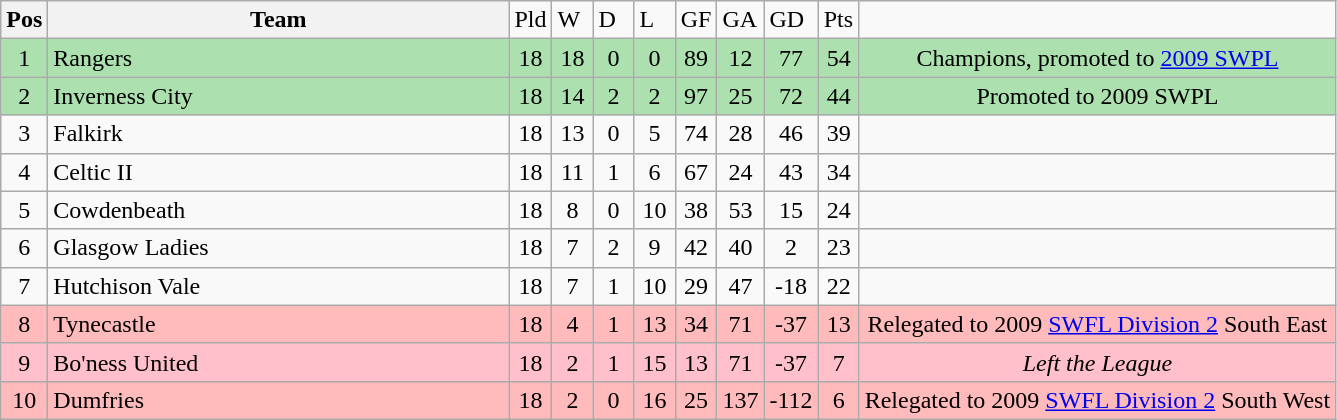<table class="wikitable" style="font-size: 100%">
<tr>
<th width=20>Pos</th>
<th width=300>Team</th>
<td width="20">Pld</td>
<td width="20">W</td>
<td width="20">D</td>
<td width="20">L</td>
<td width="20">GF</td>
<td width="20">GA</td>
<td width="20">GD</td>
<td width="20">Pts</td>
<td></td>
</tr>
<tr align=center style="background:#ACE1AF">
<td>1</td>
<td align="left">Rangers</td>
<td>18</td>
<td>18</td>
<td>0</td>
<td>0</td>
<td>89</td>
<td>12</td>
<td>77</td>
<td>54</td>
<td>Champions, promoted to <a href='#'>2009 SWPL</a></td>
</tr>
<tr align=center style="background:#ACE1AF">
<td>2</td>
<td align="left">Inverness City</td>
<td>18</td>
<td>14</td>
<td>2</td>
<td>2</td>
<td>97</td>
<td>25</td>
<td>72</td>
<td>44</td>
<td>Promoted to 2009 SWPL</td>
</tr>
<tr align=center>
<td>3</td>
<td align="left">Falkirk</td>
<td>18</td>
<td>13</td>
<td>0</td>
<td>5</td>
<td>74</td>
<td>28</td>
<td>46</td>
<td>39</td>
<td></td>
</tr>
<tr align=center>
<td>4</td>
<td align="left">Celtic II</td>
<td>18</td>
<td>11</td>
<td>1</td>
<td>6</td>
<td>67</td>
<td>24</td>
<td>43</td>
<td>34</td>
<td></td>
</tr>
<tr align=center>
<td>5</td>
<td align="left">Cowdenbeath</td>
<td>18</td>
<td>8</td>
<td>0</td>
<td>10</td>
<td>38</td>
<td>53</td>
<td>15</td>
<td>24</td>
<td></td>
</tr>
<tr align=center>
<td>6</td>
<td align="left">Glasgow Ladies</td>
<td>18</td>
<td>7</td>
<td>2</td>
<td>9</td>
<td>42</td>
<td>40</td>
<td>2</td>
<td>23</td>
<td></td>
</tr>
<tr align=center>
<td>7</td>
<td align="left">Hutchison Vale</td>
<td>18</td>
<td>7</td>
<td>1</td>
<td>10</td>
<td>29</td>
<td>47</td>
<td>-18</td>
<td>22</td>
<td></td>
</tr>
<tr align=center style="background:#FFBBBB">
<td>8</td>
<td align="left">Tynecastle</td>
<td>18</td>
<td>4</td>
<td>1</td>
<td>13</td>
<td>34</td>
<td>71</td>
<td>-37</td>
<td>13</td>
<td>Relegated to 2009 <a href='#'>SWFL Division 2</a> South East</td>
</tr>
<tr align=center style="background:pink">
<td>9</td>
<td align="left">Bo'ness United</td>
<td>18</td>
<td>2</td>
<td>1</td>
<td>15</td>
<td>13</td>
<td>71</td>
<td>-37</td>
<td>7</td>
<td><em>Left the League</em></td>
</tr>
<tr align=center style="background:#FFBBBB">
<td>10</td>
<td align="left">Dumfries</td>
<td>18</td>
<td>2</td>
<td>0</td>
<td>16</td>
<td>25</td>
<td>137</td>
<td>-112</td>
<td>6</td>
<td>Relegated to 2009 <a href='#'>SWFL Division 2</a> South West</td>
</tr>
</table>
